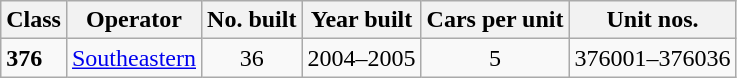<table class="wikitable">
<tr>
<th>Class</th>
<th>Operator</th>
<th>No. built</th>
<th>Year built</th>
<th>Cars per unit</th>
<th>Unit nos.</th>
</tr>
<tr>
<td><strong>376</strong></td>
<td><a href='#'>Southeastern</a></td>
<td align=center>36</td>
<td align=center>2004–2005</td>
<td align=center>5</td>
<td>376001–376036</td>
</tr>
</table>
